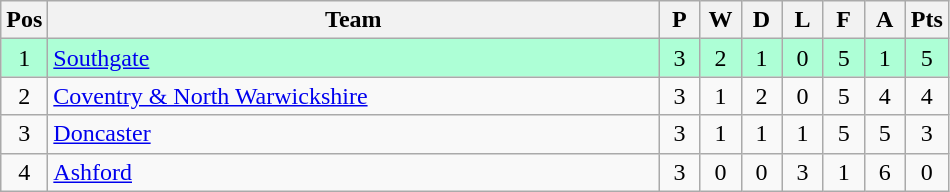<table class="wikitable" style="font-size: 100%">
<tr>
<th width=20>Pos</th>
<th width=400>Team</th>
<th width=20>P</th>
<th width=20>W</th>
<th width=20>D</th>
<th width=20>L</th>
<th width=20>F</th>
<th width=20>A</th>
<th width=20>Pts</th>
</tr>
<tr align=center style="background: #ADFFD6;">
<td>1</td>
<td align="left"><a href='#'>Southgate</a></td>
<td>3</td>
<td>2</td>
<td>1</td>
<td>0</td>
<td>5</td>
<td>1</td>
<td>5</td>
</tr>
<tr align=center>
<td>2</td>
<td align="left"><a href='#'>Coventry & North Warwickshire</a></td>
<td>3</td>
<td>1</td>
<td>2</td>
<td>0</td>
<td>5</td>
<td>4</td>
<td>4</td>
</tr>
<tr align=center>
<td>3</td>
<td align="left"><a href='#'>Doncaster</a></td>
<td>3</td>
<td>1</td>
<td>1</td>
<td>1</td>
<td>5</td>
<td>5</td>
<td>3</td>
</tr>
<tr align=center>
<td>4</td>
<td align="left"><a href='#'>Ashford</a></td>
<td>3</td>
<td>0</td>
<td>0</td>
<td>3</td>
<td>1</td>
<td>6</td>
<td>0</td>
</tr>
</table>
